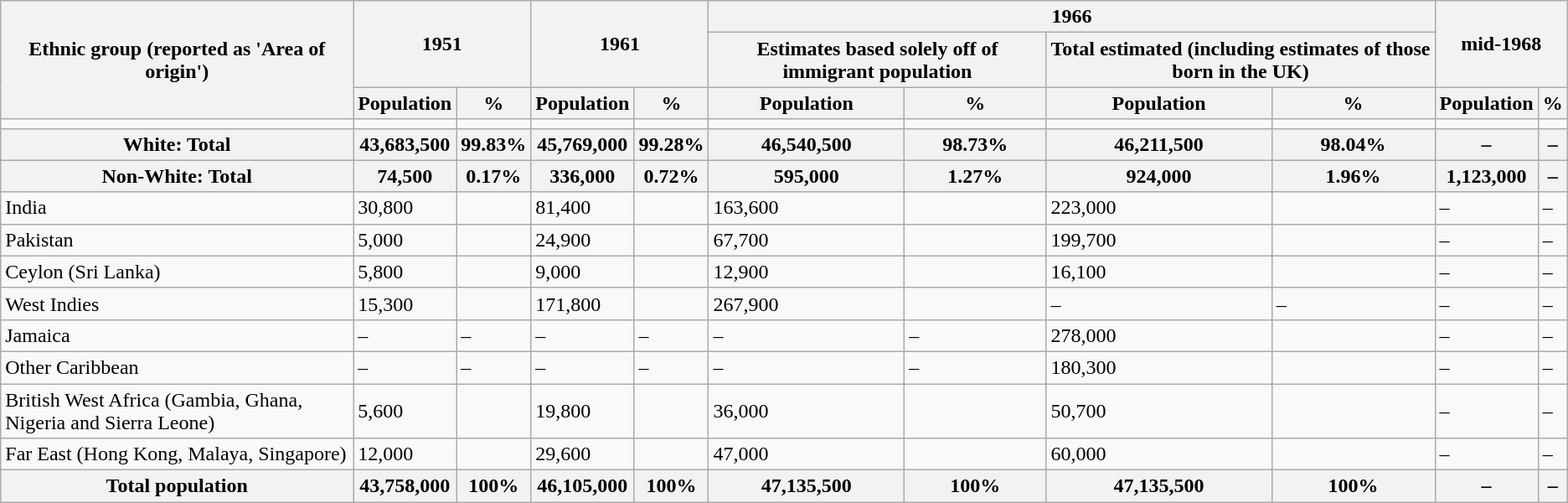<table class="wikitable mw-collapsible">
<tr>
<th rowspan="3">Ethnic group (reported as 'Area of origin')</th>
<th colspan="2" rowspan="2">1951</th>
<th colspan="2" rowspan="2">1961</th>
<th colspan="4">1966</th>
<th colspan="2" rowspan="2">mid-1968</th>
</tr>
<tr>
<th colspan="2">Estimates based solely off of immigrant population</th>
<th colspan="2">Total estimated (including estimates of those born in the UK)</th>
</tr>
<tr>
<th>Population</th>
<th>%</th>
<th>Population</th>
<th>%</th>
<th>Population</th>
<th>%</th>
<th>Population</th>
<th>%</th>
<th>Population</th>
<th>%</th>
</tr>
<tr>
<td></td>
<td></td>
<td></td>
<td></td>
<td></td>
<td></td>
<td></td>
<td></td>
<td></td>
<td></td>
<td></td>
</tr>
<tr>
<th>White: Total</th>
<th>43,683,500</th>
<th>99.83%</th>
<th>45,769,000</th>
<th>99.28%</th>
<th>46,540,500</th>
<th>98.73%</th>
<th>46,211,500</th>
<th>98.04%</th>
<th>–</th>
<th>–</th>
</tr>
<tr>
<th>Non-White: Total</th>
<th>74,500</th>
<th>0.17%</th>
<th>336,000</th>
<th>0.72%</th>
<th>595,000</th>
<th>1.27%</th>
<th>924,000</th>
<th>1.96%</th>
<th>1,123,000</th>
<th>–</th>
</tr>
<tr>
<td>India</td>
<td>30,800</td>
<td></td>
<td>81,400</td>
<td></td>
<td>163,600</td>
<td></td>
<td>223,000</td>
<td></td>
<td>–</td>
<td>–</td>
</tr>
<tr>
<td>Pakistan</td>
<td>5,000</td>
<td></td>
<td>24,900</td>
<td></td>
<td>67,700</td>
<td></td>
<td>199,700</td>
<td></td>
<td>–</td>
<td>–</td>
</tr>
<tr>
<td>Ceylon (Sri Lanka)</td>
<td>5,800</td>
<td></td>
<td>9,000</td>
<td></td>
<td>12,900</td>
<td></td>
<td>16,100</td>
<td></td>
<td>–</td>
<td>–</td>
</tr>
<tr>
<td>West Indies</td>
<td>15,300</td>
<td></td>
<td>171,800</td>
<td></td>
<td>267,900</td>
<td></td>
<td>–</td>
<td>–</td>
<td>–</td>
<td>–</td>
</tr>
<tr>
<td>Jamaica</td>
<td>–</td>
<td>–</td>
<td>–</td>
<td>–</td>
<td>–</td>
<td>–</td>
<td>278,000</td>
<td></td>
<td>–</td>
<td>–</td>
</tr>
<tr>
<td>Other Caribbean</td>
<td>–</td>
<td>–</td>
<td>–</td>
<td>–</td>
<td>–</td>
<td>–</td>
<td>180,300</td>
<td></td>
<td>–</td>
<td>–</td>
</tr>
<tr>
<td>British West Africa (Gambia, Ghana, Nigeria and Sierra Leone)</td>
<td>5,600</td>
<td></td>
<td>19,800</td>
<td></td>
<td>36,000</td>
<td></td>
<td>50,700</td>
<td></td>
<td>–</td>
<td>–</td>
</tr>
<tr>
<td>Far East (Hong Kong, Malaya, Singapore)</td>
<td>12,000</td>
<td></td>
<td>29,600</td>
<td></td>
<td>47,000</td>
<td></td>
<td>60,000</td>
<td></td>
<td>–</td>
<td>–</td>
</tr>
<tr>
<th>Total population</th>
<th>43,758,000</th>
<th>100%</th>
<th>46,105,000</th>
<th>100%</th>
<th>47,135,500</th>
<th>100%</th>
<th>47,135,500</th>
<th>100%</th>
<th>–</th>
<th>–</th>
</tr>
</table>
